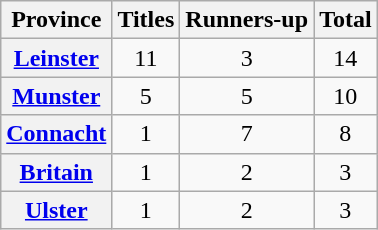<table class="wikitable plainrowheaders sortable">
<tr>
<th scope="col">Province</th>
<th scope="col">Titles</th>
<th scope="col">Runners-up</th>
<th scope="col">Total</th>
</tr>
<tr>
<th scope="row"> <a href='#'>Leinster</a></th>
<td align="center">11</td>
<td align="center">3</td>
<td align="center">14</td>
</tr>
<tr>
<th scope="row"> <a href='#'>Munster</a></th>
<td align="center">5</td>
<td align="center">5</td>
<td align="center">10</td>
</tr>
<tr>
<th scope="row"> <a href='#'>Connacht</a></th>
<td align="center">1</td>
<td align="center">7</td>
<td align="center">8</td>
</tr>
<tr>
<th scope="row"> <a href='#'>Britain</a></th>
<td align="center">1</td>
<td align="center">2</td>
<td align="center">3</td>
</tr>
<tr>
<th scope="row"> <a href='#'>Ulster</a></th>
<td align="center">1</td>
<td align="center">2</td>
<td align="center">3</td>
</tr>
</table>
